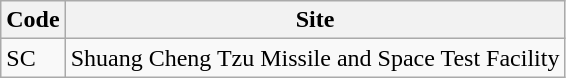<table class="wikitable">
<tr>
<th>Code</th>
<th>Site</th>
</tr>
<tr>
<td>SC</td>
<td>Shuang Cheng Tzu Missile and Space Test Facility</td>
</tr>
</table>
